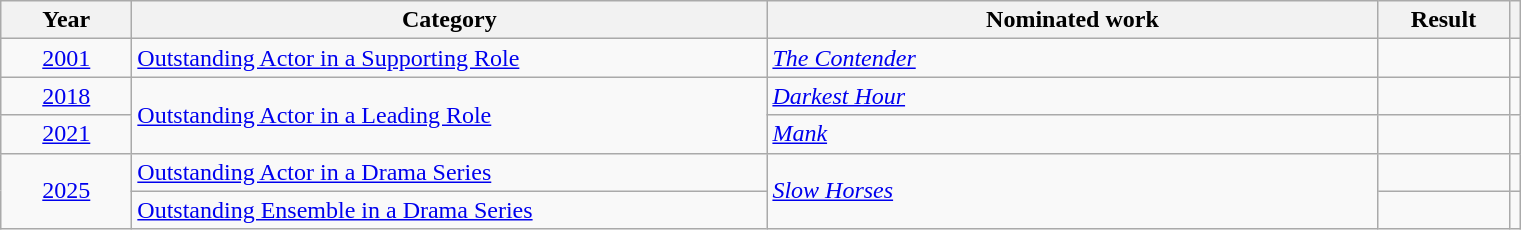<table class=wikitable>
<tr>
<th scope="col" style="width:5em;">Year</th>
<th scope="col" style="width:26em;">Category</th>
<th scope="col" style="width:25em;">Nominated work</th>
<th scope="col" style="width:5em;">Result</th>
<th></th>
</tr>
<tr>
<td style="text-align:center;"><a href='#'>2001</a></td>
<td><a href='#'>Outstanding Actor in a Supporting Role</a></td>
<td><em><a href='#'>The Contender</a></em></td>
<td></td>
<td style="text-align:center;"></td>
</tr>
<tr>
<td style="text-align:center;"><a href='#'>2018</a></td>
<td rowspan="2"><a href='#'>Outstanding Actor in a Leading Role</a></td>
<td><em><a href='#'>Darkest Hour</a></em></td>
<td></td>
<td style="text-align:center;"></td>
</tr>
<tr>
<td style="text-align:center;"><a href='#'>2021</a></td>
<td><em><a href='#'>Mank</a></em></td>
<td></td>
<td style="text-align:center;"></td>
</tr>
<tr>
<td style="text-align:center;", rowspan="2"><a href='#'>2025</a></td>
<td><a href='#'>Outstanding Actor in a Drama Series</a></td>
<td rowspan="2"><em><a href='#'>Slow Horses</a></em></td>
<td></td>
<td style="text-align:center;"></td>
</tr>
<tr>
<td><a href='#'>Outstanding Ensemble in a Drama Series</a></td>
<td></td>
<td style="text-align:center;"></td>
</tr>
</table>
